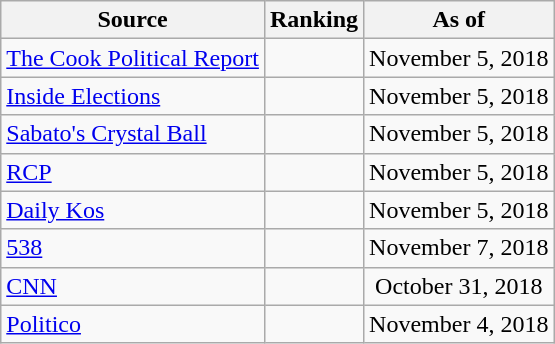<table class="wikitable" style="text-align:center">
<tr>
<th>Source</th>
<th>Ranking</th>
<th>As of</th>
</tr>
<tr>
<td align=left><a href='#'>The Cook Political Report</a></td>
<td></td>
<td>November 5, 2018</td>
</tr>
<tr>
<td align=left><a href='#'>Inside Elections</a></td>
<td></td>
<td>November 5, 2018</td>
</tr>
<tr>
<td align=left><a href='#'>Sabato's Crystal Ball</a></td>
<td></td>
<td>November 5, 2018</td>
</tr>
<tr>
<td align="left"><a href='#'>RCP</a></td>
<td></td>
<td>November 5, 2018</td>
</tr>
<tr>
<td align="left"><a href='#'>Daily Kos</a></td>
<td></td>
<td>November 5, 2018</td>
</tr>
<tr>
<td align="left"><a href='#'>538</a></td>
<td></td>
<td>November 7, 2018</td>
</tr>
<tr>
<td align="left"><a href='#'>CNN</a></td>
<td></td>
<td>October 31, 2018</td>
</tr>
<tr>
<td align="left"><a href='#'>Politico</a></td>
<td></td>
<td>November 4, 2018</td>
</tr>
</table>
